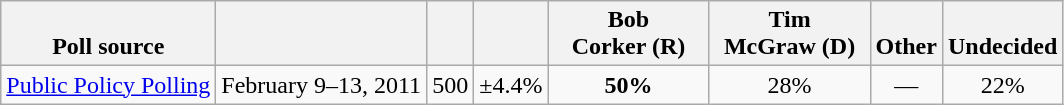<table class="wikitable" style="text-align:center">
<tr valign= bottom>
<th>Poll source</th>
<th></th>
<th></th>
<th></th>
<th style="width:100px;">Bob<br>Corker (R)</th>
<th style="width:100px;">Tim<br>McGraw (D)</th>
<th>Other</th>
<th>Undecided</th>
</tr>
<tr>
<td align=left><a href='#'>Public Policy Polling</a></td>
<td>February 9–13, 2011</td>
<td>500</td>
<td>±4.4%</td>
<td><strong>50%</strong></td>
<td>28%</td>
<td>—</td>
<td>22%</td>
</tr>
</table>
